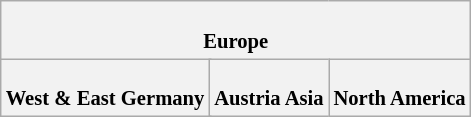<table class="wikitable plainrowheaders" style="background:#fff; font-size:86%; line-height:16px; border:grey solid 1px; border-collapse:collapse;">
<tr>
<th colspan="6"><br>Europe
</th>
</tr>
<tr>
<th colspan=2><br>West & East Germany
</th>
<th colspan=2><br>Austria

Asia
</th>
<th colspan=2><br>North America
</th>
</tr>
</table>
